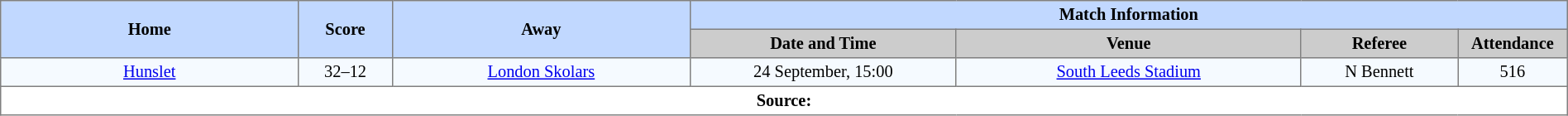<table border=1 style="border-collapse:collapse; font-size:85%; text-align:center;" cellpadding=3 cellspacing=0 width=100%>
<tr bgcolor=#C1D8FF>
<th rowspan=2 width=19%>Home</th>
<th rowspan=2 width=6%>Score</th>
<th rowspan=2 width=19%>Away</th>
<th colspan=6>Match Information</th>
</tr>
<tr bgcolor=#CCCCCC>
<th width=17%>Date and Time</th>
<th width=22%>Venue</th>
<th width=10%>Referee</th>
<th width=7%>Attendance</th>
</tr>
<tr bgcolor=#F5FAFF>
<td> <a href='#'>Hunslet</a></td>
<td>32–12</td>
<td> <a href='#'>London Skolars</a></td>
<td>24 September, 15:00</td>
<td><a href='#'>South Leeds Stadium</a></td>
<td>N Bennett</td>
<td>516</td>
</tr>
<tr>
<th colspan=12>Source:</th>
</tr>
</table>
